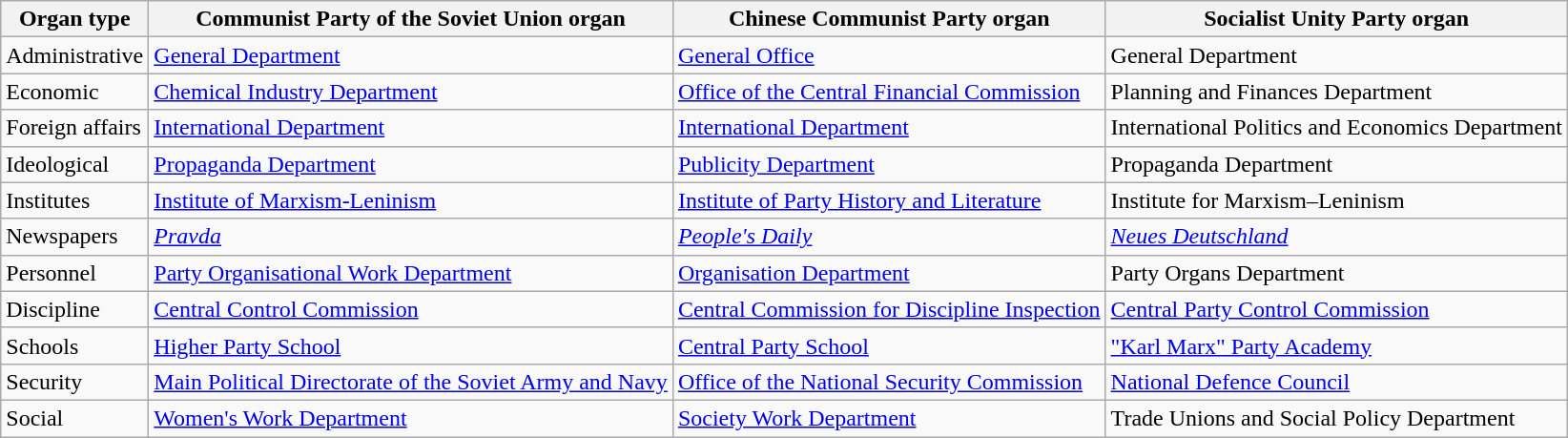<table class="wikitable sortable">
<tr>
<th scope=col>Organ type</th>
<th scope=col>Communist Party of the Soviet Union organ</th>
<th scope=col>Chinese Communist Party organ</th>
<th scope=col>Socialist Unity Party organ</th>
</tr>
<tr>
<td>Administrative</td>
<td><a href='#'>General Department</a></td>
<td><a href='#'>General Office</a></td>
<td>General Department</td>
</tr>
<tr>
<td>Economic</td>
<td><a href='#'>Chemical Industry Department</a></td>
<td><a href='#'>Office of the Central Financial Commission</a></td>
<td>Planning and Finances Department</td>
</tr>
<tr>
<td>Foreign affairs</td>
<td><a href='#'>International Department</a></td>
<td><a href='#'>International Department</a></td>
<td>International Politics and Economics Department</td>
</tr>
<tr>
<td>Ideological</td>
<td><a href='#'>Propaganda Department</a></td>
<td><a href='#'>Publicity Department</a></td>
<td>Propaganda Department</td>
</tr>
<tr>
<td>Institutes</td>
<td><a href='#'>Institute of Marxism-Leninism</a></td>
<td><a href='#'>Institute of Party History and Literature</a></td>
<td>Institute for Marxism–Leninism</td>
</tr>
<tr>
<td>Newspapers</td>
<td><em><a href='#'>Pravda</a></em></td>
<td><em><a href='#'>People's Daily</a></em></td>
<td><em><a href='#'>Neues Deutschland</a></em></td>
</tr>
<tr>
<td>Personnel</td>
<td><a href='#'>Party Organisational Work Department</a></td>
<td><a href='#'>Organisation Department</a></td>
<td>Party Organs Department</td>
</tr>
<tr>
<td>Discipline</td>
<td><a href='#'>Central Control Commission</a></td>
<td><a href='#'>Central Commission for Discipline Inspection</a></td>
<td><a href='#'>Central Party Control Commission</a></td>
</tr>
<tr>
<td>Schools</td>
<td><a href='#'>Higher Party School</a></td>
<td><a href='#'>Central Party School</a></td>
<td><a href='#'>"Karl Marx" Party Academy</a></td>
</tr>
<tr>
<td>Security</td>
<td><a href='#'>Main Political Directorate of the Soviet Army and Navy</a></td>
<td><a href='#'>Office of the National Security Commission</a></td>
<td><a href='#'>National Defence Council</a></td>
</tr>
<tr>
<td>Social</td>
<td><a href='#'>Women's Work Department</a></td>
<td><a href='#'>Society Work Department</a></td>
<td>Trade Unions and Social Policy Department</td>
</tr>
</table>
